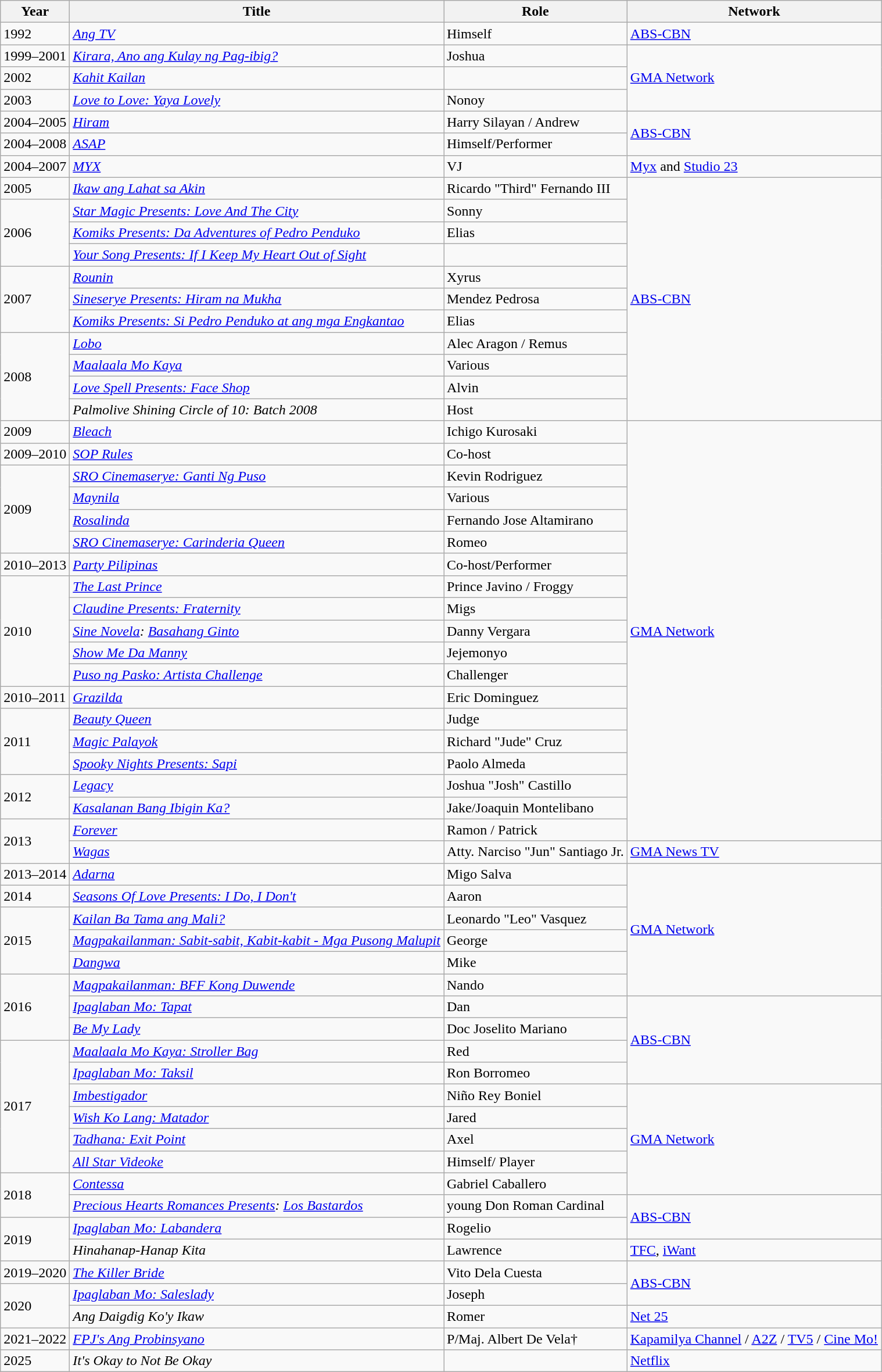<table class="wikitable sortable">
<tr>
<th>Year</th>
<th>Title</th>
<th>Role</th>
<th>Network</th>
</tr>
<tr>
<td>1992</td>
<td><em><a href='#'>Ang TV</a></em></td>
<td>Himself</td>
<td><a href='#'>ABS-CBN</a></td>
</tr>
<tr>
<td>1999–2001</td>
<td><em><a href='#'>Kirara, Ano ang Kulay ng Pag-ibig?</a></em></td>
<td>Joshua</td>
<td rowspan="3"><a href='#'>GMA Network</a></td>
</tr>
<tr>
<td>2002</td>
<td><em><a href='#'>Kahit Kailan</a></em></td>
<td></td>
</tr>
<tr>
<td>2003</td>
<td><em><a href='#'>Love to Love: Yaya Lovely</a></em></td>
<td>Nonoy</td>
</tr>
<tr>
<td>2004–2005</td>
<td><em><a href='#'>Hiram</a></em></td>
<td>Harry Silayan / Andrew</td>
<td rowspan="2"><a href='#'>ABS-CBN</a></td>
</tr>
<tr>
<td>2004–2008</td>
<td><em><a href='#'>ASAP</a></em></td>
<td>Himself/Performer</td>
</tr>
<tr>
<td>2004–2007</td>
<td><em><a href='#'>MYX</a></em></td>
<td>VJ</td>
<td><a href='#'>Myx</a> and <a href='#'>Studio 23</a></td>
</tr>
<tr>
<td>2005</td>
<td><em><a href='#'>Ikaw ang Lahat sa Akin</a></em></td>
<td>Ricardo "Third" Fernando III</td>
<td rowspan="11"><a href='#'>ABS-CBN</a></td>
</tr>
<tr>
<td rowspan="3">2006</td>
<td><em><a href='#'>Star Magic Presents: Love And The City</a></em></td>
<td>Sonny</td>
</tr>
<tr>
<td><em><a href='#'>Komiks Presents: Da Adventures of Pedro Penduko</a></em></td>
<td>Elias</td>
</tr>
<tr>
<td><em><a href='#'>Your Song Presents: If I Keep My Heart Out of Sight</a></em></td>
<td></td>
</tr>
<tr>
<td rowspan="3">2007</td>
<td><em><a href='#'>Rounin</a></em></td>
<td>Xyrus</td>
</tr>
<tr>
<td><em><a href='#'>Sineserye Presents: Hiram na Mukha</a></em></td>
<td>Mendez Pedrosa</td>
</tr>
<tr>
<td><em><a href='#'>Komiks Presents: Si Pedro Penduko at ang mga Engkantao</a></em></td>
<td>Elias</td>
</tr>
<tr>
<td rowspan="4">2008</td>
<td><em><a href='#'>Lobo</a></em></td>
<td>Alec Aragon / Remus</td>
</tr>
<tr>
<td><em><a href='#'>Maalaala Mo Kaya</a></em></td>
<td>Various</td>
</tr>
<tr>
<td><em><a href='#'>Love Spell Presents: Face Shop</a></em></td>
<td>Alvin</td>
</tr>
<tr>
<td><em>Palmolive Shining Circle of 10: Batch 2008</em></td>
<td>Host</td>
</tr>
<tr>
<td>2009</td>
<td><em><a href='#'>Bleach</a></em></td>
<td>Ichigo Kurosaki</td>
<td rowspan="19"><a href='#'>GMA Network</a></td>
</tr>
<tr>
<td>2009–2010</td>
<td><em><a href='#'>SOP Rules</a></em></td>
<td>Co-host</td>
</tr>
<tr>
<td rowspan="4">2009</td>
<td><em><a href='#'>SRO Cinemaserye: Ganti Ng Puso</a></em></td>
<td>Kevin Rodriguez</td>
</tr>
<tr>
<td><em><a href='#'>Maynila</a></em></td>
<td>Various</td>
</tr>
<tr>
<td><em><a href='#'>Rosalinda</a></em></td>
<td>Fernando Jose Altamirano</td>
</tr>
<tr>
<td><em><a href='#'>SRO Cinemaserye: Carinderia Queen</a></em></td>
<td>Romeo</td>
</tr>
<tr>
<td>2010–2013</td>
<td><em><a href='#'>Party Pilipinas</a></em></td>
<td>Co-host/Performer</td>
</tr>
<tr>
<td rowspan="5">2010</td>
<td><em><a href='#'>The Last Prince</a></em></td>
<td>Prince Javino / Froggy</td>
</tr>
<tr>
<td><em><a href='#'>Claudine Presents: Fraternity</a></em></td>
<td>Migs</td>
</tr>
<tr>
<td><em><a href='#'>Sine Novela</a>: <a href='#'>Basahang Ginto</a></em></td>
<td>Danny Vergara</td>
</tr>
<tr>
<td><em><a href='#'>Show Me Da Manny</a></em></td>
<td>Jejemonyo</td>
</tr>
<tr>
<td><em><a href='#'>Puso ng Pasko: Artista Challenge</a></em></td>
<td>Challenger</td>
</tr>
<tr>
<td>2010–2011</td>
<td><em><a href='#'>Grazilda</a></em></td>
<td>Eric Dominguez</td>
</tr>
<tr>
<td rowspan="3">2011</td>
<td><em><a href='#'>Beauty Queen</a></em></td>
<td>Judge</td>
</tr>
<tr>
<td><em><a href='#'>Magic Palayok</a></em></td>
<td>Richard "Jude" Cruz</td>
</tr>
<tr>
<td><em><a href='#'> Spooky Nights Presents: Sapi</a></em></td>
<td>Paolo Almeda</td>
</tr>
<tr>
<td rowspan="2">2012</td>
<td><em><a href='#'>Legacy</a></em></td>
<td>Joshua "Josh" Castillo</td>
</tr>
<tr>
<td><em><a href='#'>Kasalanan Bang Ibigin Ka?</a></em></td>
<td>Jake/Joaquin Montelibano</td>
</tr>
<tr>
<td rowspan="2">2013</td>
<td><em><a href='#'>Forever</a></em></td>
<td>Ramon / Patrick</td>
</tr>
<tr>
<td><em><a href='#'>Wagas</a></em></td>
<td>Atty. Narciso "Jun" Santiago Jr.</td>
<td><a href='#'>GMA News TV</a></td>
</tr>
<tr>
<td>2013–2014</td>
<td><em><a href='#'>Adarna</a></em></td>
<td>Migo Salva</td>
<td rowspan="6"><a href='#'>GMA Network</a></td>
</tr>
<tr>
<td>2014</td>
<td><em><a href='#'>Seasons Of Love Presents: I Do, I Don't</a></em></td>
<td>Aaron</td>
</tr>
<tr>
<td rowspan="3">2015</td>
<td><em><a href='#'>Kailan Ba Tama ang Mali?</a></em></td>
<td>Leonardo "Leo" Vasquez</td>
</tr>
<tr>
<td><em><a href='#'>Magpakailanman: Sabit-sabit, Kabit-kabit - Mga Pusong Malupit</a></em></td>
<td>George</td>
</tr>
<tr>
<td><em><a href='#'>Dangwa</a></em></td>
<td>Mike</td>
</tr>
<tr>
<td rowspan="3">2016</td>
<td><em><a href='#'>Magpakailanman: BFF Kong Duwende</a></em></td>
<td>Nando</td>
</tr>
<tr>
<td><em><a href='#'>Ipaglaban Mo: Tapat</a></em></td>
<td>Dan</td>
<td rowspan="4"><a href='#'>ABS-CBN</a></td>
</tr>
<tr>
<td><em><a href='#'>Be My Lady</a></em></td>
<td>Doc Joselito Mariano</td>
</tr>
<tr>
<td rowspan="6">2017</td>
<td><em><a href='#'>Maalaala Mo Kaya: Stroller Bag</a></em></td>
<td>Red</td>
</tr>
<tr>
<td><em><a href='#'>Ipaglaban Mo: Taksil</a></em></td>
<td>Ron Borromeo</td>
</tr>
<tr>
<td><em><a href='#'>Imbestigador</a></em></td>
<td>Niño Rey Boniel</td>
<td rowspan="5"><a href='#'>GMA Network</a></td>
</tr>
<tr>
<td><em><a href='#'>Wish Ko Lang: Matador</a></em></td>
<td>Jared</td>
</tr>
<tr>
<td><em><a href='#'>Tadhana: Exit Point</a></em></td>
<td>Axel</td>
</tr>
<tr>
<td><em><a href='#'>All Star Videoke</a></em></td>
<td>Himself/ Player</td>
</tr>
<tr>
<td rowspan="2">2018</td>
<td><em><a href='#'>Contessa</a></em></td>
<td>Gabriel Caballero</td>
</tr>
<tr>
<td><em><a href='#'>Precious Hearts Romances Presents</a>: <a href='#'>Los Bastardos</a></em></td>
<td>young Don Roman Cardinal</td>
<td rowspan="2"><a href='#'>ABS-CBN</a></td>
</tr>
<tr>
<td rowspan="2">2019</td>
<td><em><a href='#'>Ipaglaban Mo: Labandera</a></em></td>
<td>Rogelio</td>
</tr>
<tr>
<td><em>Hinahanap-Hanap Kita</em></td>
<td>Lawrence</td>
<td><a href='#'>TFC</a>, <a href='#'>iWant</a></td>
</tr>
<tr>
<td>2019–2020</td>
<td><em><a href='#'>The Killer Bride</a></em></td>
<td>Vito Dela Cuesta</td>
<td rowspan="2"><a href='#'>ABS-CBN</a></td>
</tr>
<tr>
<td rowspan="2">2020</td>
<td><em><a href='#'>Ipaglaban Mo: Saleslady</a></em></td>
<td>Joseph</td>
</tr>
<tr>
<td><em>Ang Daigdig Ko'y Ikaw</em></td>
<td>Romer</td>
<td><a href='#'>Net 25</a></td>
</tr>
<tr>
<td>2021–2022</td>
<td><em><a href='#'>FPJ's Ang Probinsyano</a></em></td>
<td>P/Maj. Albert De Vela†</td>
<td><a href='#'>Kapamilya Channel</a> / <a href='#'>A2Z</a> / <a href='#'>TV5</a> / <a href='#'>Cine Mo!</a></td>
</tr>
<tr>
<td>2025</td>
<td><em>It's Okay to Not Be Okay</em></td>
<td></td>
<td><a href='#'>Netflix</a></td>
</tr>
</table>
